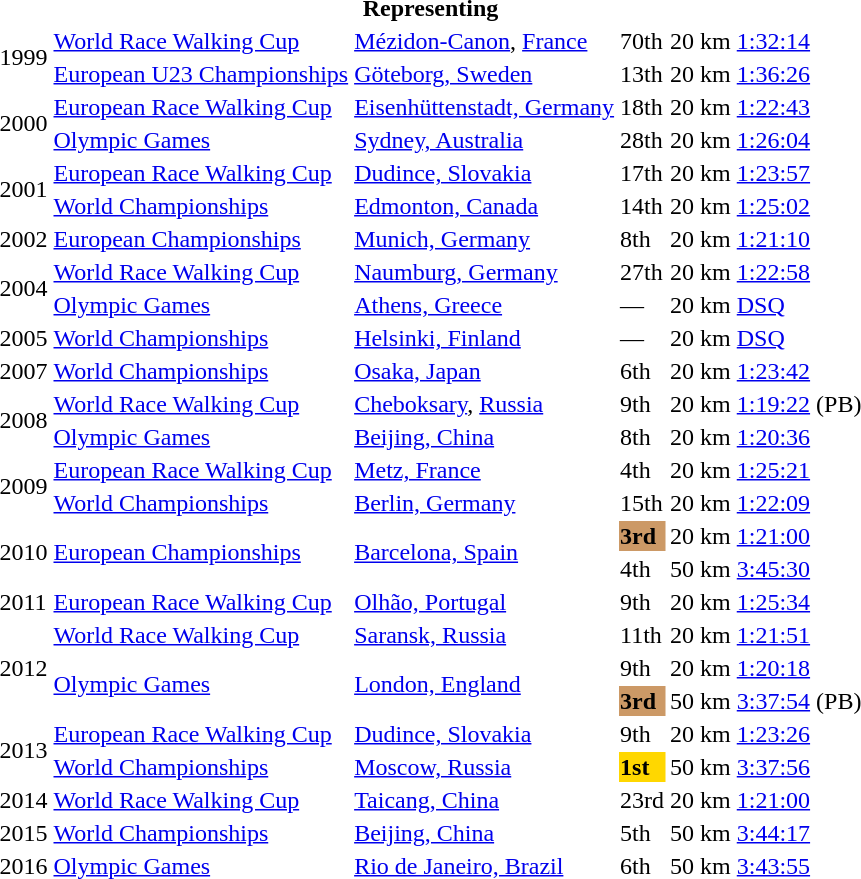<table>
<tr>
<th colspan="6">Representing </th>
</tr>
<tr>
<td rowspan=2>1999</td>
<td><a href='#'>World Race Walking Cup</a></td>
<td><a href='#'>Mézidon-Canon</a>, <a href='#'>France</a></td>
<td>70th</td>
<td>20 km</td>
<td><a href='#'>1:32:14</a></td>
</tr>
<tr>
<td><a href='#'>European U23 Championships</a></td>
<td><a href='#'>Göteborg, Sweden</a></td>
<td>13th</td>
<td>20 km</td>
<td><a href='#'>1:36:26</a></td>
</tr>
<tr>
<td rowspan=2>2000</td>
<td><a href='#'>European Race Walking Cup</a></td>
<td><a href='#'>Eisenhüttenstadt, Germany</a></td>
<td>18th</td>
<td>20 km</td>
<td><a href='#'>1:22:43</a></td>
</tr>
<tr>
<td><a href='#'>Olympic Games</a></td>
<td><a href='#'>Sydney, Australia</a></td>
<td>28th</td>
<td>20 km</td>
<td><a href='#'>1:26:04</a></td>
</tr>
<tr>
<td rowspan=2>2001</td>
<td><a href='#'>European Race Walking Cup</a></td>
<td><a href='#'>Dudince, Slovakia</a></td>
<td>17th</td>
<td>20 km</td>
<td><a href='#'>1:23:57</a></td>
</tr>
<tr>
<td><a href='#'>World Championships</a></td>
<td><a href='#'>Edmonton, Canada</a></td>
<td>14th</td>
<td>20 km</td>
<td><a href='#'>1:25:02</a></td>
</tr>
<tr>
<td>2002</td>
<td><a href='#'>European Championships</a></td>
<td><a href='#'>Munich, Germany</a></td>
<td>8th</td>
<td>20 km</td>
<td><a href='#'>1:21:10</a></td>
</tr>
<tr>
<td rowspan=2>2004</td>
<td><a href='#'>World Race Walking Cup</a></td>
<td><a href='#'>Naumburg, Germany</a></td>
<td>27th</td>
<td>20 km</td>
<td><a href='#'>1:22:58</a></td>
</tr>
<tr>
<td><a href='#'>Olympic Games</a></td>
<td><a href='#'>Athens, Greece</a></td>
<td>—</td>
<td>20 km</td>
<td><a href='#'>DSQ</a></td>
</tr>
<tr>
<td>2005</td>
<td><a href='#'>World Championships</a></td>
<td><a href='#'>Helsinki, Finland</a></td>
<td>—</td>
<td>20 km</td>
<td><a href='#'>DSQ</a></td>
</tr>
<tr>
<td>2007</td>
<td><a href='#'>World Championships</a></td>
<td><a href='#'>Osaka, Japan</a></td>
<td>6th</td>
<td>20 km</td>
<td><a href='#'>1:23:42</a></td>
</tr>
<tr>
<td rowspan=2>2008</td>
<td><a href='#'>World Race Walking Cup</a></td>
<td><a href='#'>Cheboksary</a>, <a href='#'>Russia</a></td>
<td>9th</td>
<td>20 km</td>
<td><a href='#'>1:19:22</a> (PB)</td>
</tr>
<tr>
<td><a href='#'>Olympic Games</a></td>
<td><a href='#'>Beijing, China</a></td>
<td>8th</td>
<td>20 km</td>
<td><a href='#'>1:20:36</a></td>
</tr>
<tr>
<td rowspan=2>2009</td>
<td><a href='#'>European Race Walking Cup</a></td>
<td><a href='#'>Metz, France</a></td>
<td>4th</td>
<td>20 km</td>
<td><a href='#'>1:25:21</a></td>
</tr>
<tr>
<td><a href='#'>World Championships</a></td>
<td><a href='#'>Berlin, Germany</a></td>
<td>15th</td>
<td>20 km</td>
<td><a href='#'>1:22:09</a></td>
</tr>
<tr>
<td rowspan=2>2010</td>
<td rowspan=2><a href='#'>European Championships</a></td>
<td rowspan=2><a href='#'>Barcelona, Spain</a></td>
<td bgcolor="CC9966"><strong>3rd</strong></td>
<td>20 km</td>
<td><a href='#'>1:21:00</a></td>
</tr>
<tr>
<td>4th</td>
<td>50 km</td>
<td><a href='#'>3:45:30</a></td>
</tr>
<tr>
<td>2011</td>
<td><a href='#'>European Race Walking Cup</a></td>
<td><a href='#'>Olhão, Portugal</a></td>
<td>9th</td>
<td>20 km</td>
<td><a href='#'>1:25:34</a></td>
</tr>
<tr>
<td rowspan=3>2012</td>
<td><a href='#'>World Race Walking Cup</a></td>
<td><a href='#'>Saransk, Russia</a></td>
<td>11th</td>
<td>20 km</td>
<td><a href='#'>1:21:51</a></td>
</tr>
<tr>
<td rowspan=2><a href='#'>Olympic Games</a></td>
<td rowspan=2><a href='#'>London, England</a></td>
<td>9th</td>
<td>20 km</td>
<td><a href='#'>1:20:18</a></td>
</tr>
<tr>
<td bgcolor="CC9966"><strong>3rd</strong></td>
<td>50 km</td>
<td><a href='#'>3:37:54</a> (PB)</td>
</tr>
<tr>
<td rowspan=2>2013</td>
<td><a href='#'>European Race Walking Cup</a></td>
<td><a href='#'>Dudince, Slovakia</a></td>
<td>9th</td>
<td>20 km</td>
<td><a href='#'>1:23:26</a></td>
</tr>
<tr>
<td><a href='#'>World Championships</a></td>
<td><a href='#'>Moscow, Russia</a></td>
<td bgcolor=Gold><strong>1st</strong></td>
<td>50 km</td>
<td><a href='#'>3:37:56</a></td>
</tr>
<tr>
<td>2014</td>
<td><a href='#'>World Race Walking Cup</a></td>
<td><a href='#'>Taicang, China</a></td>
<td>23rd</td>
<td>20 km</td>
<td><a href='#'>1:21:00</a></td>
</tr>
<tr>
<td>2015</td>
<td><a href='#'>World Championships</a></td>
<td><a href='#'>Beijing, China</a></td>
<td>5th</td>
<td>50 km</td>
<td><a href='#'>3:44:17</a></td>
</tr>
<tr>
<td rowspan="1">2016</td>
<td rowspan="1"><a href='#'>Olympic Games</a></td>
<td rowspan="1"><a href='#'>Rio de Janeiro, Brazil</a></td>
<td>6th</td>
<td>50 km</td>
<td><a href='#'>3:43:55</a></td>
</tr>
</table>
